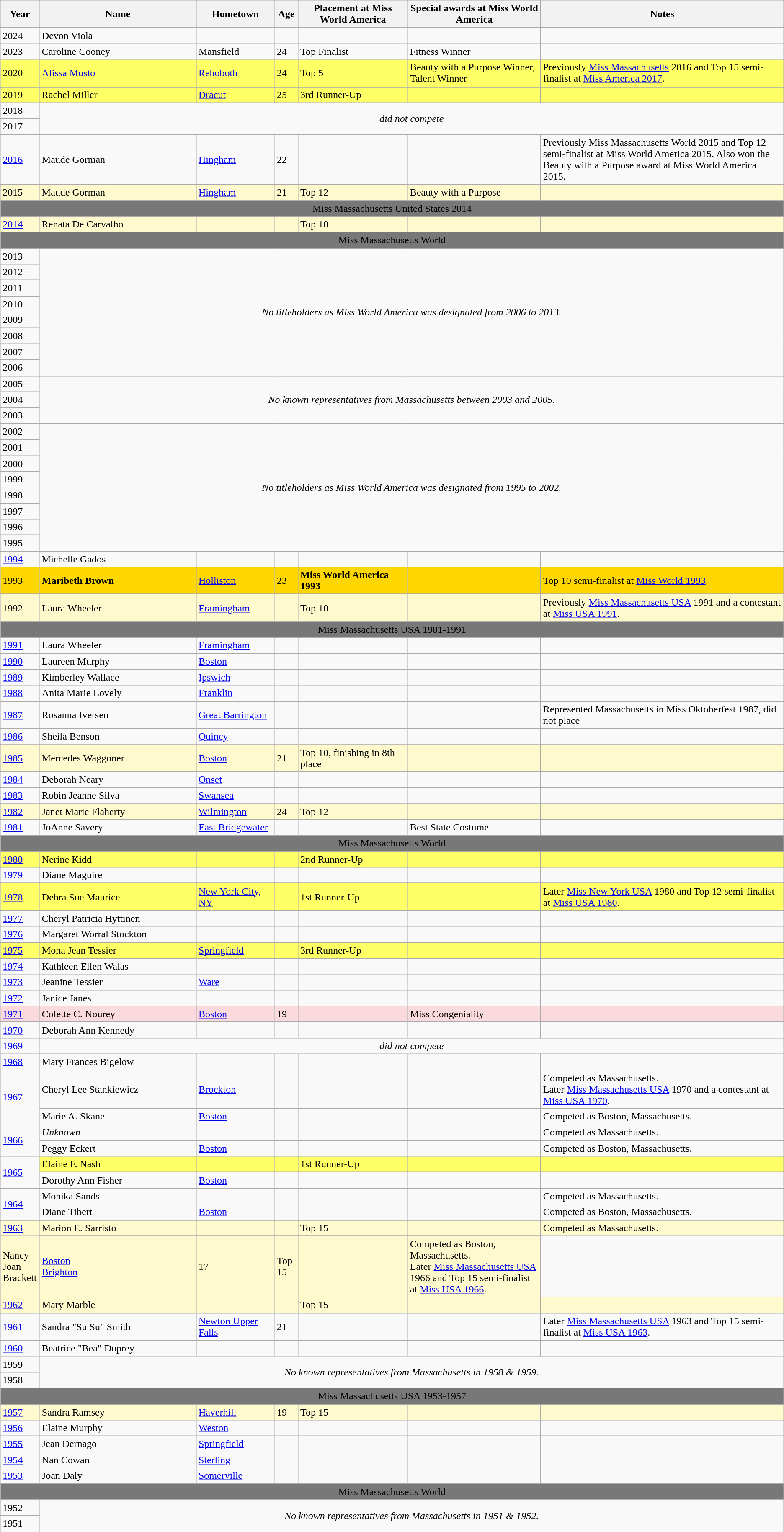<table class="wikitable">
<tr>
<th width=5%>Year</th>
<th width=20%>Name</th>
<th width=10%>Hometown</th>
<th width=3%>Age<br></th>
<th width=14%>Placement at Miss World America</th>
<th width=17%>Special awards at Miss World America</th>
<th width=31%>Notes</th>
</tr>
<tr>
<td>2024</td>
<td>Devon Viola</td>
<td></td>
<td></td>
<td></td>
<td></td>
<td></td>
</tr>
<tr>
<td>2023</td>
<td>Caroline Cooney<br></td>
<td>Mansfield</td>
<td>24</td>
<td>Top Finalist</td>
<td>Fitness Winner</td>
<td></td>
</tr>
<tr style="background-color:#FFFF66;">
<td>2020</td>
<td><a href='#'>Alissa Musto</a></td>
<td><a href='#'>Rehoboth</a></td>
<td>24</td>
<td>Top 5</td>
<td>Beauty with a Purpose Winner, Talent Winner</td>
<td>Previously <a href='#'>Miss Massachusetts</a> 2016 and Top 15 semi-finalist at <a href='#'>Miss America 2017</a>.</td>
</tr>
<tr>
</tr>
<tr style="background-color:#FFFF66;">
<td>2019</td>
<td>Rachel Miller</td>
<td><a href='#'>Dracut</a></td>
<td>25</td>
<td>3rd Runner-Up</td>
<td></td>
<td></td>
</tr>
<tr>
<td>2018</td>
<td rowspan=2 colspan=6 align=center><em>did not compete</em></td>
</tr>
<tr>
<td>2017</td>
</tr>
<tr>
<td><a href='#'>2016</a></td>
<td>Maude Gorman</td>
<td><a href='#'>Hingham</a></td>
<td>22</td>
<td></td>
<td></td>
<td>Previously Miss Massachusetts World 2015 and Top 12 semi-finalist at Miss World America 2015. Also won the Beauty with a Purpose award at Miss World America 2015.</td>
</tr>
<tr>
</tr>
<tr style="background-color:#FFFACD;">
<td>2015</td>
<td>Maude Gorman</td>
<td><a href='#'>Hingham</a></td>
<td>21</td>
<td>Top 12</td>
<td>Beauty with a Purpose</td>
<td></td>
</tr>
<tr bgcolor="#787878" align="center">
<td colspan="7"><span>Miss Massachusetts United States 2014</span></td>
</tr>
<tr>
</tr>
<tr style="background-color:#FFFACD;">
<td><a href='#'>2014</a></td>
<td>Renata De Carvalho</td>
<td></td>
<td></td>
<td>Top 10</td>
<td></td>
<td></td>
</tr>
<tr bgcolor="#787878" align="center">
<td colspan="7"><span>Miss Massachusetts World</span></td>
</tr>
<tr>
<td>2013</td>
<td rowspan=8 colspan=6 align=center><em>No titleholders as Miss World America was designated from 2006 to 2013.</em></td>
</tr>
<tr>
<td>2012</td>
</tr>
<tr>
<td>2011</td>
</tr>
<tr>
<td>2010</td>
</tr>
<tr>
<td>2009</td>
</tr>
<tr>
<td>2008</td>
</tr>
<tr>
<td>2007</td>
</tr>
<tr>
<td>2006</td>
</tr>
<tr>
<td>2005</td>
<td rowspan=3 colspan=6 align=center><em>No known representatives from Massachusetts between 2003 and 2005.</em></td>
</tr>
<tr>
<td>2004</td>
</tr>
<tr>
<td>2003</td>
</tr>
<tr>
<td>2002</td>
<td rowspan=8 colspan=6 align=center><em>No titleholders as Miss World America was designated from 1995 to 2002.</em></td>
</tr>
<tr>
<td>2001</td>
</tr>
<tr>
<td>2000</td>
</tr>
<tr>
<td>1999</td>
</tr>
<tr>
<td>1998</td>
</tr>
<tr>
<td>1997</td>
</tr>
<tr>
<td>1996</td>
</tr>
<tr>
<td>1995</td>
</tr>
<tr>
<td><a href='#'>1994</a></td>
<td>Michelle Gados</td>
<td></td>
<td></td>
<td></td>
<td></td>
<td></td>
</tr>
<tr>
</tr>
<tr style="background-color:GOLD;">
<td>1993</td>
<td><strong>Maribeth Brown</strong></td>
<td><a href='#'>Holliston</a></td>
<td>23</td>
<td><strong>Miss World America 1993</strong></td>
<td></td>
<td>Top 10 semi-finalist at <a href='#'>Miss World 1993</a>.</td>
</tr>
<tr>
</tr>
<tr style="background-color:#FFFACD;">
<td>1992</td>
<td>Laura Wheeler</td>
<td><a href='#'>Framingham</a></td>
<td></td>
<td>Top 10</td>
<td></td>
<td>Previously <a href='#'>Miss Massachusetts USA</a> 1991 and a contestant at <a href='#'>Miss USA 1991</a>.</td>
</tr>
<tr bgcolor="#787878" align="center">
<td colspan="7"><span>Miss Massachusetts USA 1981-1991</span></td>
</tr>
<tr>
<td><a href='#'>1991</a></td>
<td>Laura Wheeler</td>
<td><a href='#'>Framingham</a></td>
<td></td>
<td></td>
<td></td>
<td></td>
</tr>
<tr>
<td><a href='#'>1990</a></td>
<td>Laureen Murphy</td>
<td><a href='#'>Boston</a></td>
<td></td>
<td></td>
<td></td>
<td></td>
</tr>
<tr>
<td><a href='#'>1989</a></td>
<td>Kimberley Wallace</td>
<td><a href='#'>Ipswich</a></td>
<td></td>
<td></td>
<td></td>
<td></td>
</tr>
<tr>
<td><a href='#'>1988</a></td>
<td>Anita Marie Lovely</td>
<td><a href='#'>Franklin</a></td>
<td></td>
<td></td>
<td></td>
<td></td>
</tr>
<tr>
<td><a href='#'>1987</a></td>
<td>Rosanna Iversen</td>
<td><a href='#'>Great Barrington</a></td>
<td></td>
<td></td>
<td></td>
<td>Represented Massachusetts in Miss Oktoberfest 1987, did not place</td>
</tr>
<tr>
<td><a href='#'>1986</a></td>
<td>Sheila Benson</td>
<td><a href='#'>Quincy</a></td>
<td></td>
<td></td>
<td></td>
<td></td>
</tr>
<tr>
</tr>
<tr style="background-color:#FFFACD;">
<td><a href='#'>1985</a></td>
<td>Mercedes Waggoner</td>
<td><a href='#'>Boston</a></td>
<td>21</td>
<td>Top 10, finishing in 8th place</td>
<td></td>
<td></td>
</tr>
<tr>
<td><a href='#'>1984</a></td>
<td>Deborah Neary</td>
<td><a href='#'>Onset</a></td>
<td></td>
<td></td>
<td></td>
<td></td>
</tr>
<tr>
<td><a href='#'>1983</a></td>
<td>Robin Jeanne Silva</td>
<td><a href='#'>Swansea</a></td>
<td></td>
<td></td>
<td></td>
<td></td>
</tr>
<tr>
</tr>
<tr style="background-color:#FFFACD;">
<td><a href='#'>1982</a></td>
<td>Janet Marie Flaherty</td>
<td><a href='#'>Wilmington</a></td>
<td>24</td>
<td>Top 12</td>
<td></td>
<td></td>
</tr>
<tr>
<td><a href='#'>1981</a></td>
<td>JoAnne Savery</td>
<td><a href='#'>East Bridgewater</a></td>
<td></td>
<td></td>
<td>Best State Costume</td>
<td></td>
</tr>
<tr bgcolor="#787878" align="center">
<td colspan="7"><span>Miss Massachusetts World</span></td>
</tr>
<tr>
</tr>
<tr style="background-color:#FFFF66;">
<td><a href='#'>1980</a></td>
<td>Nerine Kidd</td>
<td></td>
<td></td>
<td>2nd Runner-Up</td>
<td></td>
<td></td>
</tr>
<tr>
<td><a href='#'>1979</a></td>
<td>Diane Maguire</td>
<td></td>
<td></td>
<td></td>
<td></td>
<td></td>
</tr>
<tr>
</tr>
<tr style="background-color:#FFFF66;">
<td><a href='#'>1978</a></td>
<td>Debra Sue Maurice</td>
<td><a href='#'>New York City, NY</a></td>
<td></td>
<td>1st Runner-Up</td>
<td></td>
<td>Later <a href='#'>Miss New York USA</a> 1980 and Top 12 semi-finalist at <a href='#'>Miss USA 1980</a>.</td>
</tr>
<tr>
<td><a href='#'>1977</a></td>
<td>Cheryl Patricia Hyttinen</td>
<td></td>
<td></td>
<td></td>
<td></td>
<td></td>
</tr>
<tr>
<td><a href='#'>1976</a></td>
<td>Margaret Worral Stockton</td>
<td></td>
<td></td>
<td></td>
<td></td>
<td></td>
</tr>
<tr>
</tr>
<tr style="background-color:#FFFF66;">
<td><a href='#'>1975</a></td>
<td>Mona Jean Tessier</td>
<td><a href='#'>Springfield</a></td>
<td></td>
<td>3rd Runner-Up</td>
<td></td>
<td></td>
</tr>
<tr>
<td><a href='#'>1974</a></td>
<td>Kathleen Ellen Walas</td>
<td></td>
<td></td>
<td></td>
<td></td>
<td></td>
</tr>
<tr>
<td><a href='#'>1973</a></td>
<td>Jeanine Tessier</td>
<td><a href='#'>Ware</a></td>
<td></td>
<td></td>
<td></td>
<td></td>
</tr>
<tr>
<td><a href='#'>1972</a></td>
<td>Janice Janes</td>
<td></td>
<td></td>
<td></td>
<td></td>
<td></td>
</tr>
<tr>
</tr>
<tr style="background-color:#FADADD;">
<td><a href='#'>1971</a></td>
<td>Colette C. Nourey</td>
<td><a href='#'>Boston</a></td>
<td>19</td>
<td></td>
<td>Miss Congeniality</td>
<td></td>
</tr>
<tr>
<td><a href='#'>1970</a></td>
<td>Deborah Ann Kennedy</td>
<td></td>
<td></td>
<td></td>
<td></td>
<td></td>
</tr>
<tr>
<td><a href='#'>1969</a></td>
<td colspan=6 align="center"><em>did not compete</em></td>
</tr>
<tr>
<td><a href='#'>1968</a></td>
<td>Mary Frances Bigelow</td>
<td></td>
<td></td>
<td></td>
<td></td>
<td></td>
</tr>
<tr>
<td rowspan=2><a href='#'>1967</a></td>
<td>Cheryl Lee Stankiewicz</td>
<td><a href='#'>Brockton</a></td>
<td></td>
<td></td>
<td></td>
<td>Competed as Massachusetts.<br>Later <a href='#'>Miss Massachusetts USA</a> 1970 and a contestant at <a href='#'>Miss USA 1970</a>.</td>
</tr>
<tr>
<td>Marie A. Skane</td>
<td><a href='#'>Boston</a></td>
<td></td>
<td></td>
<td></td>
<td>Competed as Boston, Massachusetts.</td>
</tr>
<tr>
<td rowspan=2><a href='#'>1966</a></td>
<td><em>Unknown</em></td>
<td></td>
<td></td>
<td></td>
<td></td>
<td>Competed as Massachusetts.</td>
</tr>
<tr>
<td>Peggy Eckert</td>
<td><a href='#'>Boston</a></td>
<td></td>
<td></td>
<td></td>
<td>Competed as Boston, Massachusetts.</td>
</tr>
<tr>
<td rowspan=2><a href='#'>1965</a></td>
<td style="background-color:#FFFF66;">Elaine F. Nash</td>
<td style="background-color:#FFFF66;"></td>
<td style="background-color:#FFFF66;"></td>
<td style="background-color:#FFFF66;">1st Runner-Up</td>
<td style="background-color:#FFFF66;"></td>
<td style="background-color:#FFFF66;"></td>
</tr>
<tr>
<td>Dorothy Ann Fisher</td>
<td><a href='#'>Boston</a></td>
<td></td>
<td></td>
<td></td>
<td></td>
</tr>
<tr>
<td rowspan=2><a href='#'>1964</a></td>
<td>Monika Sands</td>
<td></td>
<td></td>
<td></td>
<td></td>
<td>Competed as Massachusetts.</td>
</tr>
<tr>
<td>Diane Tibert</td>
<td><a href='#'>Boston</a></td>
<td></td>
<td></td>
<td></td>
<td>Competed as Boston, Massachusetts.</td>
</tr>
<tr>
</tr>
<tr style="background-color:#FFFACD;">
<td rowspan=2><a href='#'>1963</a></td>
<td>Marion E. Sarristo</td>
<td></td>
<td></td>
<td>Top 15</td>
<td></td>
<td>Competed as Massachusetts.</td>
</tr>
<tr>
</tr>
<tr style="background-color:#FFFACD;">
<td>Nancy Joan Brackett</td>
<td><a href='#'>Boston</a><br><a href='#'>Brighton</a></td>
<td>17</td>
<td>Top 15</td>
<td></td>
<td>Competed as Boston, Massachusetts.<br>Later <a href='#'>Miss Massachusetts USA</a> 1966 and Top 15 semi-finalist at <a href='#'>Miss USA 1966</a>.</td>
</tr>
<tr>
</tr>
<tr style="background-color:#FFFACD;">
<td><a href='#'>1962</a></td>
<td>Mary Marble</td>
<td></td>
<td></td>
<td>Top 15</td>
<td></td>
<td></td>
</tr>
<tr>
<td><a href='#'>1961</a></td>
<td>Sandra "Su Su" Smith</td>
<td><a href='#'>Newton Upper Falls</a></td>
<td>21</td>
<td></td>
<td></td>
<td>Later <a href='#'>Miss Massachusetts USA</a> 1963 and Top 15 semi-finalist at <a href='#'>Miss USA 1963</a>.</td>
</tr>
<tr>
<td><a href='#'>1960</a></td>
<td>Beatrice "Bea" Duprey</td>
<td></td>
<td></td>
<td></td>
<td></td>
<td></td>
</tr>
<tr>
<td>1959</td>
<td rowspan=2 colspan=6 align=center><em>No known representatives from Massachusetts in 1958 & 1959.</em></td>
</tr>
<tr>
<td>1958</td>
</tr>
<tr bgcolor="#787878" align="center">
<td colspan="7"><span>Miss Massachusetts USA 1953-1957</span></td>
</tr>
<tr>
</tr>
<tr style="background-color:#FFFACD;">
<td><a href='#'>1957</a></td>
<td>Sandra Ramsey</td>
<td><a href='#'>Haverhill</a></td>
<td>19</td>
<td>Top 15</td>
<td></td>
<td></td>
</tr>
<tr>
<td><a href='#'>1956</a></td>
<td>Elaine Murphy</td>
<td><a href='#'>Weston</a></td>
<td></td>
<td></td>
<td></td>
<td></td>
</tr>
<tr>
<td><a href='#'>1955</a></td>
<td>Jean Dernago</td>
<td><a href='#'>Springfield</a></td>
<td></td>
<td></td>
<td></td>
<td></td>
</tr>
<tr>
<td><a href='#'>1954</a></td>
<td>Nan Cowan</td>
<td><a href='#'>Sterling</a></td>
<td></td>
<td></td>
<td></td>
<td></td>
</tr>
<tr>
<td><a href='#'>1953</a></td>
<td>Joan Daly</td>
<td><a href='#'>Somerville</a></td>
<td></td>
<td></td>
<td></td>
<td></td>
</tr>
<tr>
</tr>
<tr bgcolor="#787878" align="center">
<td colspan="7"><span>Miss Massachusetts World</span></td>
</tr>
<tr>
<td>1952</td>
<td rowspan=2 colspan=6 align=center><em>No known representatives from Massachusetts in 1951 & 1952.</em></td>
</tr>
<tr>
<td>1951</td>
</tr>
<tr>
</tr>
</table>
